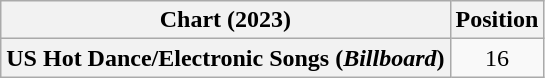<table class="wikitable plainrowheaders" style="text-align:center">
<tr>
<th scope="col">Chart (2023)</th>
<th scope="col">Position</th>
</tr>
<tr>
<th scope="row">US Hot Dance/Electronic Songs (<em>Billboard</em>)</th>
<td>16</td>
</tr>
</table>
